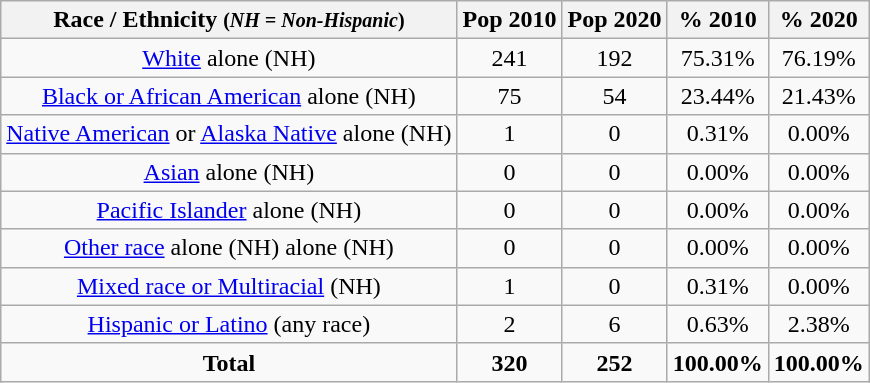<table class="wikitable" style="text-align:center;">
<tr>
<th>Race / Ethnicity <small>(<em>NH = Non-Hispanic</em>)</small></th>
<th>Pop 2010</th>
<th>Pop 2020</th>
<th>% 2010</th>
<th>% 2020</th>
</tr>
<tr>
<td><a href='#'>White</a> alone (NH)</td>
<td>241</td>
<td>192</td>
<td>75.31%</td>
<td>76.19%</td>
</tr>
<tr>
<td><a href='#'>Black or African American</a> alone (NH)</td>
<td>75</td>
<td>54</td>
<td>23.44%</td>
<td>21.43%</td>
</tr>
<tr>
<td><a href='#'>Native American</a> or <a href='#'>Alaska Native</a> alone (NH)</td>
<td>1</td>
<td>0</td>
<td>0.31%</td>
<td>0.00%</td>
</tr>
<tr>
<td><a href='#'>Asian</a> alone (NH)</td>
<td>0</td>
<td>0</td>
<td>0.00%</td>
<td>0.00%</td>
</tr>
<tr>
<td><a href='#'>Pacific Islander</a> alone (NH)</td>
<td>0</td>
<td>0</td>
<td>0.00%</td>
<td>0.00%</td>
</tr>
<tr>
<td><a href='#'>Other race</a> alone (NH) alone (NH)</td>
<td>0</td>
<td>0</td>
<td>0.00%</td>
<td>0.00%</td>
</tr>
<tr>
<td><a href='#'>Mixed race or Multiracial</a> (NH)</td>
<td>1</td>
<td>0</td>
<td>0.31%</td>
<td>0.00%</td>
</tr>
<tr>
<td><a href='#'>Hispanic or Latino</a> (any race)</td>
<td>2</td>
<td>6</td>
<td>0.63%</td>
<td>2.38%</td>
</tr>
<tr>
<td><strong>Total</strong></td>
<td><strong>320</strong></td>
<td><strong>252</strong></td>
<td><strong>100.00%</strong></td>
<td><strong>100.00%</strong></td>
</tr>
</table>
